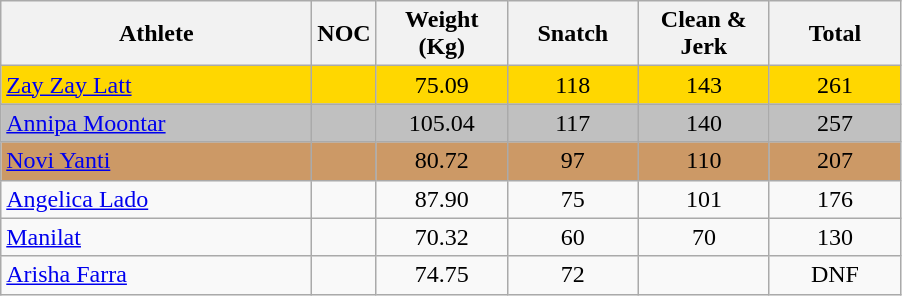<table class="wikitable" style="text-align:center">
<tr>
<th width=200>Athlete</th>
<th width=10>NOC</th>
<th width=80>Weight (Kg)</th>
<th width=80>Snatch</th>
<th width=80>Clean & Jerk</th>
<th width=80>Total</th>
</tr>
<tr bgcolor=gold>
<td align="left"><a href='#'>Zay Zay Latt</a></td>
<td></td>
<td>75.09</td>
<td>118</td>
<td>143</td>
<td>261</td>
</tr>
<tr bgcolor=silver>
<td align="left"><a href='#'>Annipa Moontar</a></td>
<td></td>
<td>105.04</td>
<td>117</td>
<td>140</td>
<td>257</td>
</tr>
<tr bgcolor=CC9966>
<td align="left"><a href='#'>Novi Yanti</a></td>
<td></td>
<td>80.72</td>
<td>97</td>
<td>110</td>
<td>207</td>
</tr>
<tr>
<td align="left"><a href='#'>Angelica Lado</a></td>
<td></td>
<td>87.90</td>
<td>75</td>
<td>101</td>
<td>176</td>
</tr>
<tr>
<td align="left"><a href='#'>Manilat</a></td>
<td></td>
<td>70.32</td>
<td>60</td>
<td>70</td>
<td>130</td>
</tr>
<tr>
<td align="left"><a href='#'>Arisha Farra</a></td>
<td></td>
<td>74.75</td>
<td>72</td>
<td></td>
<td>DNF</td>
</tr>
</table>
